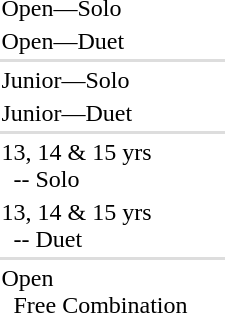<table>
<tr>
<td>Open—Solo</td>
<td></td>
<td></td>
<td></td>
<td></td>
<td></td>
<td></td>
</tr>
<tr>
<td>Open—Duet</td>
<td></td>
<td></td>
<td></td>
<td></td>
<td></td>
<td></td>
</tr>
<tr bgcolor=#DDDDDD>
<td colspan=7></td>
</tr>
<tr>
<td>Junior—Solo</td>
<td></td>
<td></td>
<td></td>
<td></td>
<td></td>
<td></td>
</tr>
<tr>
<td>Junior—Duet</td>
<td></td>
<td></td>
<td></td>
<td></td>
<td></td>
<td></td>
</tr>
<tr bgcolor=#DDDDDD>
<td colspan=7></td>
</tr>
<tr>
<td>13, 14 & 15 yrs <br>   -- Solo</td>
<td></td>
<td></td>
<td></td>
<td></td>
<td></td>
<td></td>
</tr>
<tr>
<td>13, 14 & 15 yrs <br>   -- Duet</td>
<td></td>
<td></td>
<td></td>
<td></td>
<td></td>
<td></td>
</tr>
<tr bgcolor=#DDDDDD>
<td colspan=7></td>
</tr>
<tr>
<td>Open <br>   Free Combination</td>
<td></td>
<td></td>
<td></td>
<td></td>
<td></td>
<td></td>
</tr>
<tr>
</tr>
</table>
